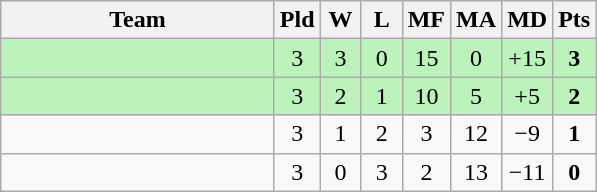<table class="wikitable" style="text-align:center">
<tr>
<th width="175">Team</th>
<th width="20">Pld</th>
<th width="20">W</th>
<th width="20">L</th>
<th width="20">MF</th>
<th width="20">MA</th>
<th width="20">MD</th>
<th width="20">Pts</th>
</tr>
<tr bgcolor="bbf3bb">
<td align="left"></td>
<td>3</td>
<td>3</td>
<td>0</td>
<td>15</td>
<td>0</td>
<td>+15</td>
<td><strong>3</strong></td>
</tr>
<tr bgcolor="bbf3bb">
<td align="left"></td>
<td>3</td>
<td>2</td>
<td>1</td>
<td>10</td>
<td>5</td>
<td>+5</td>
<td><strong>2</strong></td>
</tr>
<tr>
<td align="left"></td>
<td>3</td>
<td>1</td>
<td>2</td>
<td>3</td>
<td>12</td>
<td>−9</td>
<td><strong>1</strong></td>
</tr>
<tr>
<td align="left"></td>
<td>3</td>
<td>0</td>
<td>3</td>
<td>2</td>
<td>13</td>
<td>−11</td>
<td><strong>0</strong></td>
</tr>
</table>
